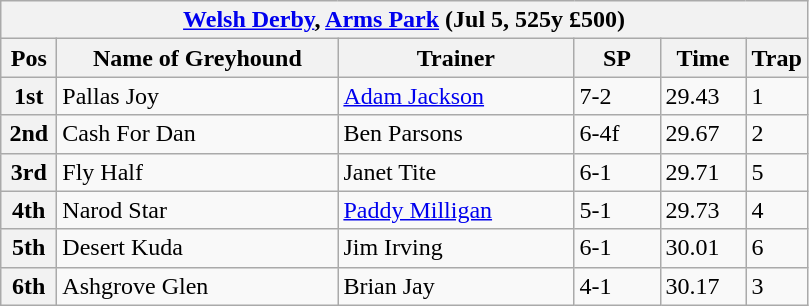<table class="wikitable">
<tr>
<th colspan="6"><a href='#'>Welsh Derby</a>, <a href='#'>Arms Park</a> (Jul 5, 525y £500)</th>
</tr>
<tr>
<th width=30>Pos</th>
<th width=180>Name of Greyhound</th>
<th width=150>Trainer</th>
<th width=50>SP</th>
<th width=50>Time</th>
<th width=30>Trap</th>
</tr>
<tr>
<th>1st</th>
<td>Pallas Joy</td>
<td><a href='#'>Adam Jackson</a></td>
<td>7-2</td>
<td>29.43</td>
<td>1</td>
</tr>
<tr>
<th>2nd</th>
<td>Cash For Dan</td>
<td>Ben Parsons</td>
<td>6-4f</td>
<td>29.67</td>
<td>2</td>
</tr>
<tr>
<th>3rd</th>
<td>Fly Half</td>
<td>Janet Tite</td>
<td>6-1</td>
<td>29.71</td>
<td>5</td>
</tr>
<tr>
<th>4th</th>
<td>Narod Star</td>
<td><a href='#'>Paddy Milligan</a></td>
<td>5-1</td>
<td>29.73</td>
<td>4</td>
</tr>
<tr>
<th>5th</th>
<td>Desert Kuda</td>
<td>Jim Irving</td>
<td>6-1</td>
<td>30.01</td>
<td>6</td>
</tr>
<tr>
<th>6th</th>
<td>Ashgrove Glen</td>
<td>Brian Jay</td>
<td>4-1</td>
<td>30.17</td>
<td>3</td>
</tr>
</table>
